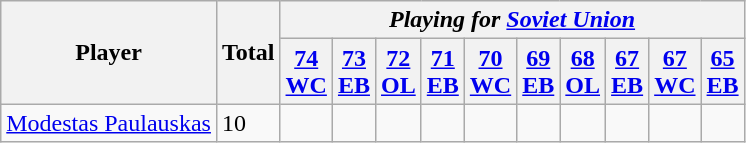<table class="wikitable">
<tr>
<th rowspan="2">Player</th>
<th rowspan="2">Total</th>
<th colspan="10"><em>Playing for</em>  <em><a href='#'>Soviet Union</a></em></th>
</tr>
<tr>
<th><a href='#'>74<br>WC</a></th>
<th><a href='#'>73<br>EB</a></th>
<th><a href='#'>72<br>OL</a></th>
<th><a href='#'>71<br>EB</a></th>
<th><a href='#'>70<br>WC</a></th>
<th><a href='#'>69<br>EB</a></th>
<th><a href='#'>68<br>OL</a></th>
<th><a href='#'>67<br>EB</a></th>
<th><a href='#'>67<br>WC</a></th>
<th><a href='#'>65<br>EB</a></th>
</tr>
<tr>
<td><a href='#'>Modestas Paulauskas</a></td>
<td>10</td>
<td></td>
<td></td>
<td></td>
<td></td>
<td></td>
<td></td>
<td></td>
<td></td>
<td></td>
<td></td>
</tr>
</table>
